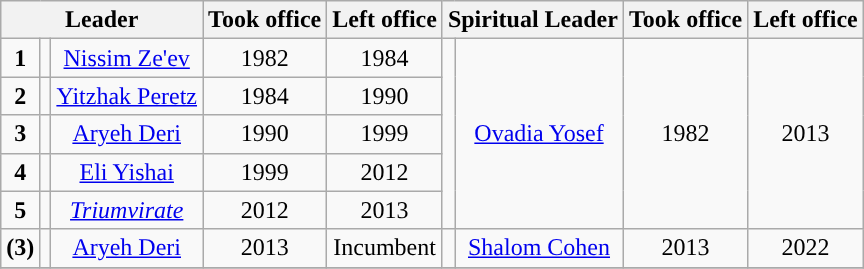<table class="wikitable" style="text-align:center">
<tr>
<th colspan="3">Leader</th>
<th>Took office</th>
<th>Left office</th>
<th colspan="2">Spiritual Leader</th>
<th>Took office</th>
<th>Left office</th>
</tr>
<tr>
<td style="background: "><strong>1</strong></td>
<td></td>
<td><a href='#'>Nissim Ze'ev</a></td>
<td>1982</td>
<td>1984</td>
<td rowspan="5"></td>
<td rowspan="5"><a href='#'>Ovadia Yosef</a></td>
<td rowspan="5">1982</td>
<td rowspan="5">2013</td>
</tr>
<tr>
<td style="background: "><strong>2</strong></td>
<td></td>
<td><a href='#'>Yitzhak Peretz</a></td>
<td>1984</td>
<td>1990</td>
</tr>
<tr>
<td style="background: "><strong>3</strong></td>
<td></td>
<td><a href='#'>Aryeh Deri</a></td>
<td>1990</td>
<td>1999</td>
</tr>
<tr>
<td style="background: "><strong>4</strong></td>
<td></td>
<td><a href='#'>Eli Yishai</a></td>
<td>1999</td>
<td>2012</td>
</tr>
<tr>
<td style="background: "><strong>5</strong></td>
<td> <br></td>
<td><em><a href='#'>Triumvirate</a></em></td>
<td>2012</td>
<td>2013</td>
</tr>
<tr>
<td style="background: "><strong>(3)</strong></td>
<td></td>
<td><a href='#'>Aryeh Deri</a></td>
<td>2013</td>
<td>Incumbent</td>
<td></td>
<td><a href='#'>Shalom Cohen</a></td>
<td>2013</td>
<td>2022</td>
</tr>
<tr>
</tr>
</table>
